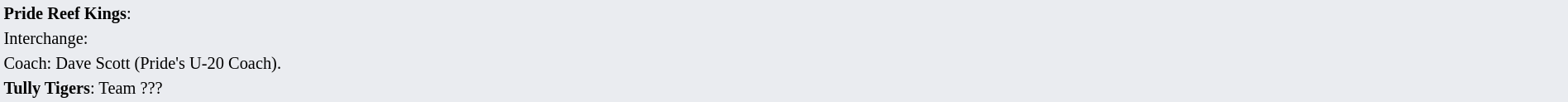<table style="background:#eaecf0; font-size:85%; width:100%;">
<tr>
<td><strong> Pride Reef Kings</strong>:             </td>
</tr>
<tr>
<td>Interchange:<br>     </td>
</tr>
<tr>
<td>Coach:  Dave Scott (Pride's U-20 Coach).</td>
</tr>
<tr>
<td><strong> Tully Tigers</strong>: Team ???</td>
</tr>
</table>
